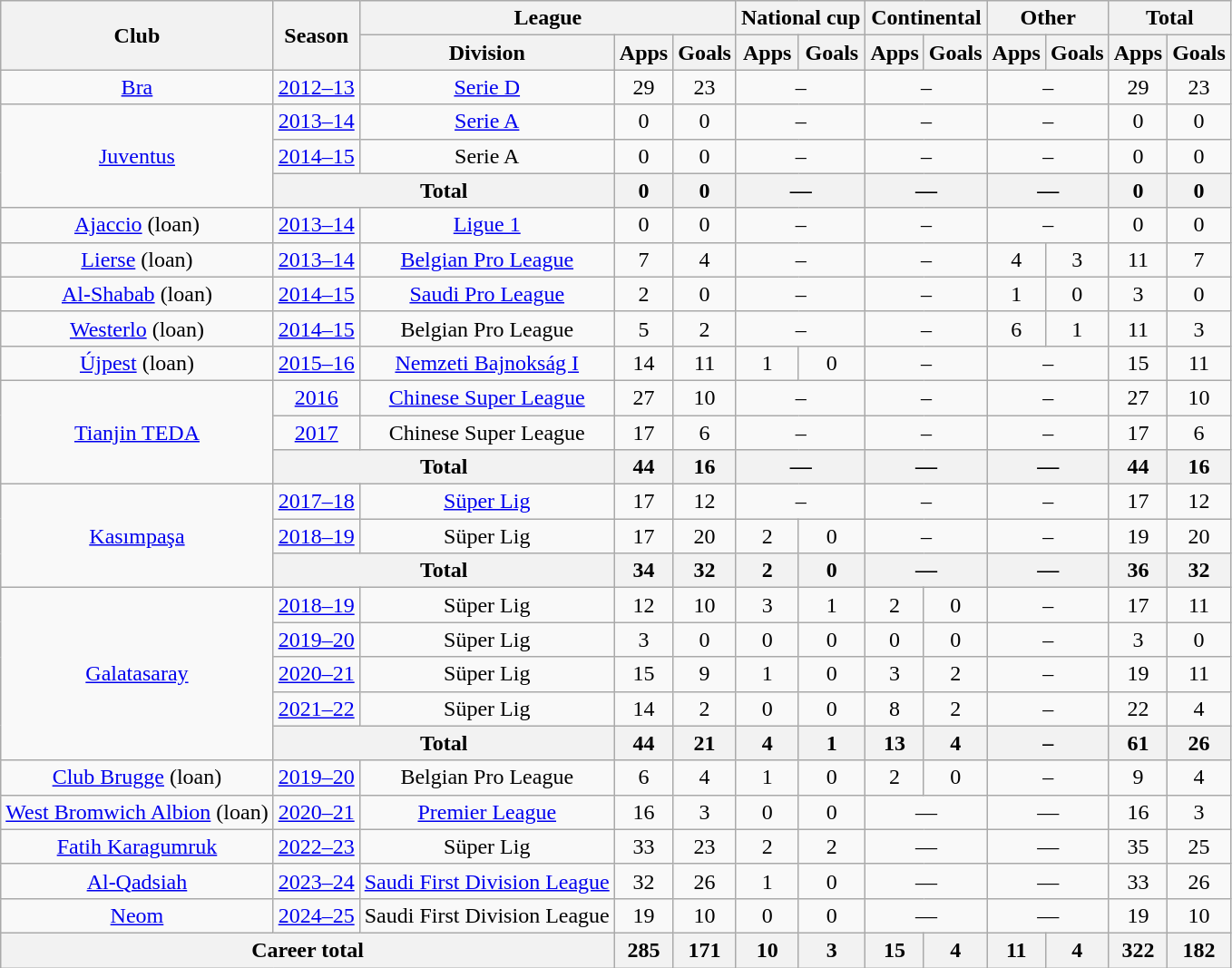<table class="wikitable" style="text-align:center">
<tr>
<th rowspan="2">Club</th>
<th rowspan="2">Season</th>
<th colspan="3">League</th>
<th colspan="2">National cup</th>
<th colspan="2">Continental</th>
<th colspan="2">Other</th>
<th colspan="2">Total</th>
</tr>
<tr>
<th>Division</th>
<th>Apps</th>
<th>Goals</th>
<th>Apps</th>
<th>Goals</th>
<th>Apps</th>
<th>Goals</th>
<th>Apps</th>
<th>Goals</th>
<th>Apps</th>
<th>Goals</th>
</tr>
<tr>
<td><a href='#'>Bra</a></td>
<td><a href='#'>2012–13</a></td>
<td><a href='#'>Serie D</a></td>
<td>29</td>
<td>23</td>
<td colspan="2">–</td>
<td colspan="2">–</td>
<td colspan="2">–</td>
<td>29</td>
<td>23</td>
</tr>
<tr>
<td rowspan="3"><a href='#'>Juventus</a></td>
<td><a href='#'>2013–14</a></td>
<td><a href='#'>Serie A</a></td>
<td>0</td>
<td>0</td>
<td colspan="2">–</td>
<td colspan="2">–</td>
<td colspan="2">–</td>
<td>0</td>
<td>0</td>
</tr>
<tr>
<td><a href='#'>2014–15</a></td>
<td>Serie A</td>
<td>0</td>
<td>0</td>
<td colspan="2">–</td>
<td colspan="2">–</td>
<td colspan="2">–</td>
<td>0</td>
<td>0</td>
</tr>
<tr>
<th colspan="2">Total</th>
<th>0</th>
<th>0</th>
<th colspan=2>—</th>
<th colspan=2>—</th>
<th colspan=2>—</th>
<th>0</th>
<th>0</th>
</tr>
<tr>
<td><a href='#'>Ajaccio</a> (loan)</td>
<td><a href='#'>2013–14</a></td>
<td><a href='#'>Ligue 1</a></td>
<td>0</td>
<td>0</td>
<td colspan="2">–</td>
<td colspan="2">–</td>
<td colspan="2">–</td>
<td>0</td>
<td>0</td>
</tr>
<tr>
<td><a href='#'>Lierse</a> (loan)</td>
<td><a href='#'>2013–14</a></td>
<td><a href='#'>Belgian Pro League</a></td>
<td>7</td>
<td>4</td>
<td colspan="2">–</td>
<td colspan="2">–</td>
<td>4</td>
<td>3</td>
<td>11</td>
<td>7</td>
</tr>
<tr>
<td><a href='#'>Al-Shabab</a> (loan)</td>
<td><a href='#'>2014–15</a></td>
<td><a href='#'>Saudi Pro League</a></td>
<td>2</td>
<td>0</td>
<td colspan="2">–</td>
<td colspan="2">–</td>
<td>1</td>
<td>0</td>
<td>3</td>
<td>0</td>
</tr>
<tr>
<td><a href='#'>Westerlo</a> (loan)</td>
<td><a href='#'>2014–15</a></td>
<td>Belgian Pro League</td>
<td>5</td>
<td>2</td>
<td colspan="2">–</td>
<td colspan="2">–</td>
<td>6</td>
<td>1</td>
<td>11</td>
<td>3</td>
</tr>
<tr>
<td><a href='#'>Újpest</a> (loan)</td>
<td><a href='#'>2015–16</a></td>
<td><a href='#'>Nemzeti Bajnokság I</a></td>
<td>14</td>
<td>11</td>
<td>1</td>
<td>0</td>
<td colspan="2">–</td>
<td colspan="2">–</td>
<td>15</td>
<td>11</td>
</tr>
<tr>
<td rowspan="3"><a href='#'>Tianjin TEDA</a></td>
<td><a href='#'>2016</a></td>
<td><a href='#'>Chinese Super League</a></td>
<td>27</td>
<td>10</td>
<td colspan="2">–</td>
<td colspan="2">–</td>
<td colspan="2">–</td>
<td>27</td>
<td>10</td>
</tr>
<tr>
<td><a href='#'>2017</a></td>
<td>Chinese Super League</td>
<td>17</td>
<td>6</td>
<td colspan="2">–</td>
<td colspan="2">–</td>
<td colspan="2">–</td>
<td>17</td>
<td>6</td>
</tr>
<tr>
<th colspan="2">Total</th>
<th>44</th>
<th>16</th>
<th colspan=2>—</th>
<th colspan=2>—</th>
<th colspan=2>—</th>
<th>44</th>
<th>16</th>
</tr>
<tr>
<td rowspan="3"><a href='#'>Kasımpaşa</a></td>
<td><a href='#'>2017–18</a></td>
<td><a href='#'>Süper Lig</a></td>
<td>17</td>
<td>12</td>
<td colspan="2">–</td>
<td colspan="2">–</td>
<td colspan="2">–</td>
<td>17</td>
<td>12</td>
</tr>
<tr>
<td><a href='#'>2018–19</a></td>
<td>Süper Lig</td>
<td>17</td>
<td>20</td>
<td>2</td>
<td>0</td>
<td colspan="2">–</td>
<td colspan="2">–</td>
<td>19</td>
<td>20</td>
</tr>
<tr>
<th colspan="2">Total</th>
<th>34</th>
<th>32</th>
<th>2</th>
<th>0</th>
<th colspan=2>—</th>
<th colspan=2>—</th>
<th>36</th>
<th>32</th>
</tr>
<tr>
<td rowspan="5"><a href='#'>Galatasaray</a></td>
<td><a href='#'>2018–19</a></td>
<td>Süper Lig</td>
<td>12</td>
<td>10</td>
<td>3</td>
<td>1</td>
<td>2</td>
<td>0</td>
<td colspan="2">–</td>
<td>17</td>
<td>11</td>
</tr>
<tr>
<td><a href='#'>2019–20</a></td>
<td>Süper Lig</td>
<td>3</td>
<td>0</td>
<td>0</td>
<td>0</td>
<td>0</td>
<td>0</td>
<td colspan="2">–</td>
<td>3</td>
<td>0</td>
</tr>
<tr>
<td><a href='#'>2020–21</a></td>
<td>Süper Lig</td>
<td>15</td>
<td>9</td>
<td>1</td>
<td>0</td>
<td>3</td>
<td>2</td>
<td colspan="2">–</td>
<td>19</td>
<td>11</td>
</tr>
<tr>
<td><a href='#'>2021–22</a></td>
<td>Süper Lig</td>
<td>14</td>
<td>2</td>
<td>0</td>
<td>0</td>
<td>8</td>
<td>2</td>
<td colspan="2">–</td>
<td>22</td>
<td>4</td>
</tr>
<tr>
<th colspan="2">Total</th>
<th>44</th>
<th>21</th>
<th>4</th>
<th>1</th>
<th>13</th>
<th>4</th>
<th colspan="2">–</th>
<th>61</th>
<th>26</th>
</tr>
<tr>
<td><a href='#'>Club Brugge</a> (loan)</td>
<td><a href='#'>2019–20</a></td>
<td>Belgian Pro League</td>
<td>6</td>
<td>4</td>
<td>1</td>
<td>0</td>
<td>2</td>
<td>0</td>
<td colspan="2">–</td>
<td>9</td>
<td>4</td>
</tr>
<tr>
<td><a href='#'>West Bromwich Albion</a> (loan)</td>
<td><a href='#'>2020–21</a></td>
<td><a href='#'>Premier League</a></td>
<td>16</td>
<td>3</td>
<td>0</td>
<td>0</td>
<td colspan=2>—</td>
<td colspan=2>—</td>
<td>16</td>
<td>3</td>
</tr>
<tr>
<td><a href='#'>Fatih Karagumruk</a></td>
<td><a href='#'>2022–23</a></td>
<td>Süper Lig</td>
<td>33</td>
<td>23</td>
<td>2</td>
<td>2</td>
<td colspan=2>—</td>
<td colspan=2>—</td>
<td>35</td>
<td>25</td>
</tr>
<tr>
<td><a href='#'>Al-Qadsiah</a></td>
<td><a href='#'>2023–24</a></td>
<td><a href='#'>Saudi First Division League</a></td>
<td>32</td>
<td>26</td>
<td>1</td>
<td>0</td>
<td colspan="2">—</td>
<td colspan="2">—</td>
<td>33</td>
<td>26</td>
</tr>
<tr>
<td><a href='#'>Neom</a></td>
<td><a href='#'>2024–25</a></td>
<td>Saudi First Division League</td>
<td>19</td>
<td>10</td>
<td>0</td>
<td>0</td>
<td colspan="2">—</td>
<td colspan="2">—</td>
<td>19</td>
<td>10</td>
</tr>
<tr>
<th colspan="3">Career total</th>
<th>285</th>
<th>171</th>
<th>10</th>
<th>3</th>
<th>15</th>
<th>4</th>
<th>11</th>
<th>4</th>
<th>322</th>
<th>182</th>
</tr>
</table>
